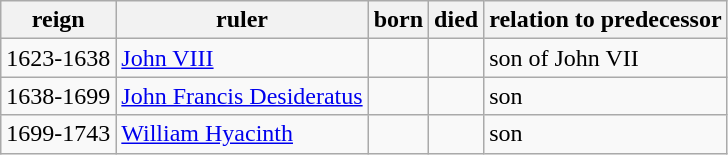<table class="wikitable">
<tr>
<th>reign</th>
<th>ruler</th>
<th>born</th>
<th>died</th>
<th>relation to predecessor</th>
</tr>
<tr>
<td>1623-1638</td>
<td><a href='#'>John VIII</a></td>
<td></td>
<td></td>
<td>son of John VII</td>
</tr>
<tr>
<td>1638-1699</td>
<td><a href='#'>John Francis Desideratus</a></td>
<td></td>
<td></td>
<td>son</td>
</tr>
<tr>
<td>1699-1743</td>
<td><a href='#'>William Hyacinth</a></td>
<td></td>
<td></td>
<td>son</td>
</tr>
</table>
